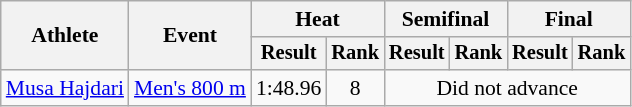<table class="wikitable" style="font-size:90%">
<tr>
<th rowspan="2">Athlete</th>
<th rowspan="2">Event</th>
<th colspan="2">Heat</th>
<th colspan="2">Semifinal</th>
<th colspan="2">Final</th>
</tr>
<tr style="font-size:95%">
<th>Result</th>
<th>Rank</th>
<th>Result</th>
<th>Rank</th>
<th>Result</th>
<th>Rank</th>
</tr>
<tr align=center>
<td align=left><a href='#'>Musa Hajdari</a></td>
<td align=left><a href='#'>Men's 800 m</a></td>
<td>1:48.96</td>
<td>8</td>
<td colspan=4>Did not advance</td>
</tr>
</table>
